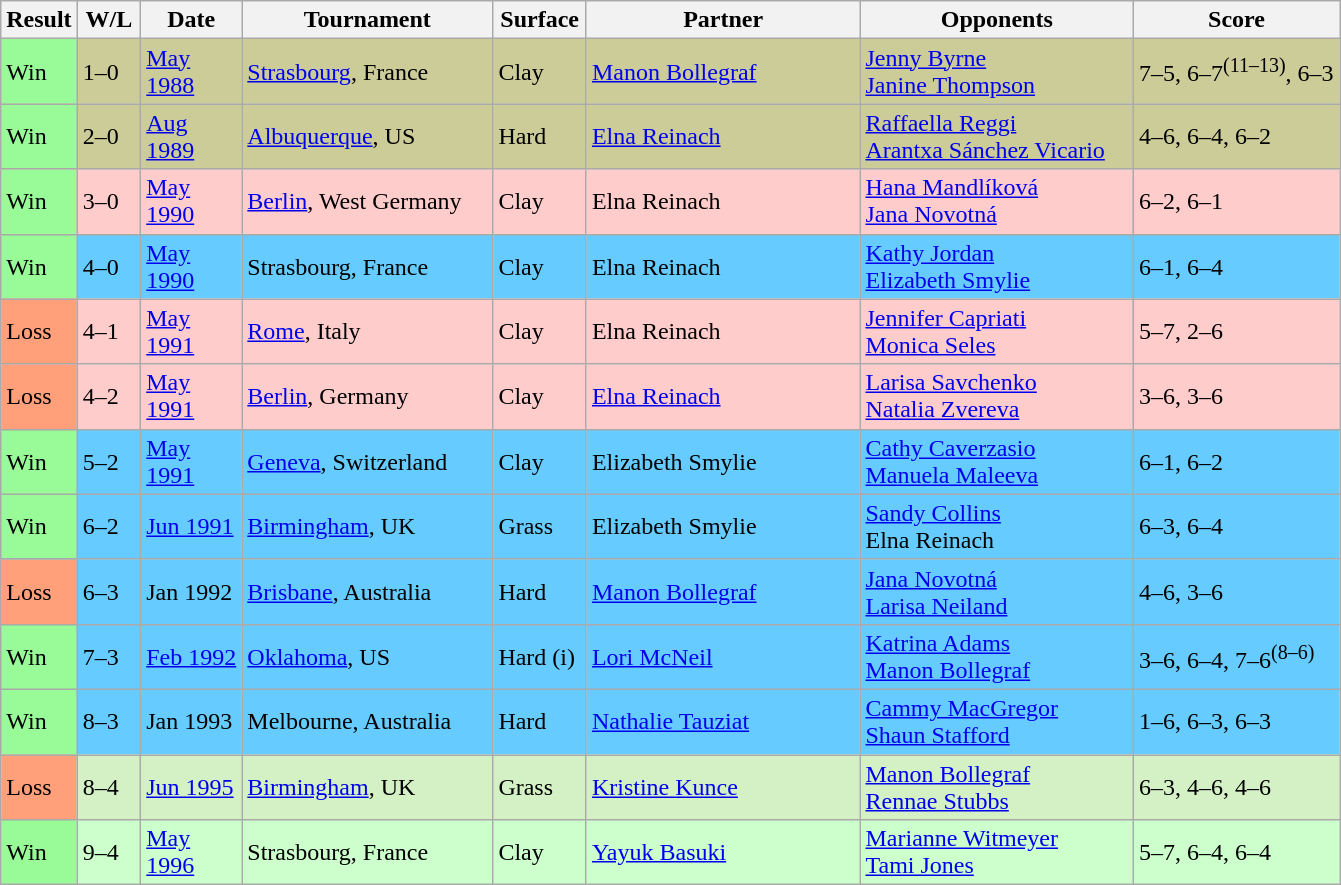<table class="sortable wikitable">
<tr>
<th style="width:40px">Result</th>
<th style="width:35px" class="unsortable">W/L</th>
<th style="width:60px">Date</th>
<th style="width:160px">Tournament</th>
<th style="width:55px">Surface</th>
<th style="width:175px">Partner</th>
<th style="width:175px">Opponents</th>
<th style="width:130px" class="unsortable">Score</th>
</tr>
<tr style="background:#cc9;">
<td style="background:#98fb98;">Win</td>
<td>1–0</td>
<td><a href='#'>May 1988</a></td>
<td><a href='#'>Strasbourg</a>, France</td>
<td>Clay</td>
<td> <a href='#'>Manon Bollegraf</a></td>
<td> <a href='#'>Jenny Byrne</a> <br>  <a href='#'>Janine Thompson</a></td>
<td>7–5, 6–7<sup>(11–13)</sup>, 6–3</td>
</tr>
<tr style="background:#cc9;">
<td style="background:#98fb98;">Win</td>
<td>2–0</td>
<td><a href='#'>Aug 1989</a></td>
<td><a href='#'>Albuquerque</a>, US</td>
<td>Hard</td>
<td> <a href='#'>Elna Reinach</a></td>
<td> <a href='#'>Raffaella Reggi</a> <br>  <a href='#'>Arantxa Sánchez Vicario</a></td>
<td>4–6, 6–4, 6–2</td>
</tr>
<tr bgcolor="#FFCCCC">
<td style="background:#98fb98;">Win</td>
<td>3–0</td>
<td><a href='#'>May 1990</a></td>
<td><a href='#'>Berlin</a>, West Germany</td>
<td>Clay</td>
<td> Elna Reinach</td>
<td> <a href='#'>Hana Mandlíková</a> <br>  <a href='#'>Jana Novotná</a></td>
<td>6–2, 6–1</td>
</tr>
<tr style="background:#6cf;">
<td style="background:#98fb98;">Win</td>
<td>4–0</td>
<td><a href='#'>May 1990</a></td>
<td>Strasbourg, France</td>
<td>Clay</td>
<td> Elna Reinach</td>
<td> <a href='#'>Kathy Jordan</a> <br>  <a href='#'>Elizabeth Smylie</a></td>
<td>6–1, 6–4</td>
</tr>
<tr bgcolor="ffcccc">
<td style="background:#ffa07a;">Loss</td>
<td>4–1</td>
<td><a href='#'>May 1991</a></td>
<td><a href='#'>Rome</a>, Italy</td>
<td>Clay</td>
<td> Elna Reinach</td>
<td> <a href='#'>Jennifer Capriati</a> <br>  <a href='#'>Monica Seles</a></td>
<td>5–7, 2–6</td>
</tr>
<tr bgcolor="ffcccc">
<td style="background:#ffa07a;">Loss</td>
<td>4–2</td>
<td><a href='#'>May 1991</a></td>
<td><a href='#'>Berlin</a>, Germany</td>
<td>Clay</td>
<td> <a href='#'>Elna Reinach</a></td>
<td> <a href='#'>Larisa Savchenko</a> <br>  <a href='#'>Natalia Zvereva</a></td>
<td>3–6, 3–6</td>
</tr>
<tr style="background:#6cf;">
<td style="background:#98fb98;">Win</td>
<td>5–2</td>
<td><a href='#'>May 1991</a></td>
<td><a href='#'>Geneva</a>, Switzerland</td>
<td>Clay</td>
<td> Elizabeth Smylie</td>
<td> <a href='#'>Cathy Caverzasio</a> <br>  <a href='#'>Manuela Maleeva</a></td>
<td>6–1, 6–2</td>
</tr>
<tr style="background:#6cf;">
<td style="background:#98fb98;">Win</td>
<td>6–2</td>
<td><a href='#'>Jun 1991</a></td>
<td><a href='#'>Birmingham</a>, UK</td>
<td>Grass</td>
<td> Elizabeth Smylie</td>
<td> <a href='#'>Sandy Collins</a> <br>  Elna Reinach</td>
<td>6–3, 6–4</td>
</tr>
<tr bgcolor="66CCFF">
<td style="background:#ffa07a;">Loss</td>
<td>6–3</td>
<td>Jan 1992</td>
<td><a href='#'>Brisbane</a>, Australia</td>
<td>Hard</td>
<td> <a href='#'>Manon Bollegraf</a></td>
<td> <a href='#'>Jana Novotná</a> <br>  <a href='#'>Larisa Neiland</a></td>
<td>4–6, 3–6</td>
</tr>
<tr style="background:#6cf;">
<td style="background:#98fb98;">Win</td>
<td>7–3</td>
<td><a href='#'>Feb 1992</a></td>
<td><a href='#'>Oklahoma</a>, US</td>
<td>Hard (i)</td>
<td> <a href='#'>Lori McNeil</a></td>
<td> <a href='#'>Katrina Adams</a> <br>  <a href='#'>Manon Bollegraf</a></td>
<td>3–6, 6–4, 7–6<sup>(8–6)</sup></td>
</tr>
<tr style="background:#6cf;">
<td style="background:#98fb98;">Win</td>
<td>8–3</td>
<td>Jan 1993</td>
<td>Melbourne, Australia</td>
<td>Hard</td>
<td> <a href='#'>Nathalie Tauziat</a></td>
<td> <a href='#'>Cammy MacGregor</a> <br>  <a href='#'>Shaun Stafford</a></td>
<td>1–6, 6–3, 6–3</td>
</tr>
<tr style=background:#d4f1c5;>
<td style="background:#ffa07a;">Loss</td>
<td>8–4</td>
<td><a href='#'>Jun 1995</a></td>
<td><a href='#'>Birmingham</a>, UK</td>
<td>Grass</td>
<td> <a href='#'>Kristine Kunce</a></td>
<td> <a href='#'>Manon Bollegraf</a> <br> <a href='#'>Rennae Stubbs</a></td>
<td>6–3, 4–6, 4–6</td>
</tr>
<tr style="background:#cfc;">
<td style="background:#98fb98;">Win</td>
<td>9–4</td>
<td><a href='#'>May 1996</a></td>
<td>Strasbourg, France</td>
<td>Clay</td>
<td> <a href='#'>Yayuk Basuki</a></td>
<td> <a href='#'>Marianne Witmeyer</a> <br>  <a href='#'>Tami Jones</a></td>
<td>5–7, 6–4, 6–4</td>
</tr>
</table>
